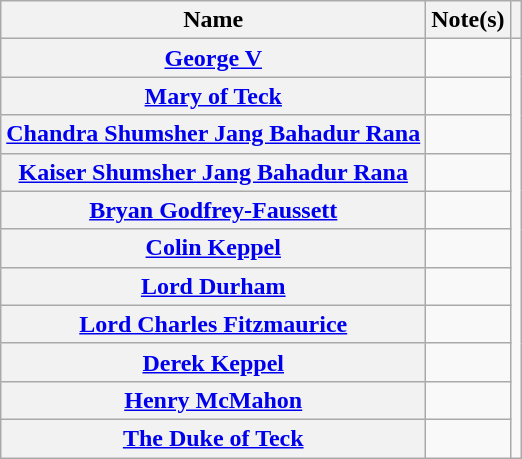<table class="wikitable sortable plainrowheaders">
<tr>
<th scope="col">Name</th>
<th scope="col">Note(s)</th>
<th scope="col" class="unsortable"></th>
</tr>
<tr>
<th scope="row"><a href='#'>George V</a></th>
<td></td>
<td rowspan="11" style="text-align:center;"></td>
</tr>
<tr>
<th scope="row"><a href='#'>Mary of Teck</a></th>
<td></td>
</tr>
<tr>
<th scope="row"><a href='#'>Chandra Shumsher Jang Bahadur Rana</a></th>
<td></td>
</tr>
<tr>
<th scope="row"><a href='#'>Kaiser Shumsher Jang Bahadur Rana</a></th>
<td></td>
</tr>
<tr>
<th scope="row"><a href='#'>Bryan Godfrey-Faussett</a></th>
<td></td>
</tr>
<tr>
<th scope="row"><a href='#'>Colin Keppel</a></th>
<td></td>
</tr>
<tr>
<th scope="row"><a href='#'>Lord Durham</a></th>
<td></td>
</tr>
<tr>
<th scope="row"><a href='#'>Lord Charles Fitzmaurice</a></th>
<td></td>
</tr>
<tr>
<th scope="row"><a href='#'>Derek Keppel</a></th>
<td></td>
</tr>
<tr>
<th scope="row"><a href='#'>Henry McMahon</a></th>
<td></td>
</tr>
<tr>
<th scope="row"><a href='#'>The Duke of Teck</a></th>
<td></td>
</tr>
</table>
